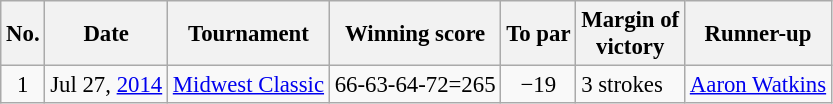<table class="wikitable" style="font-size:95%;">
<tr>
<th>No.</th>
<th>Date</th>
<th>Tournament</th>
<th>Winning score</th>
<th>To par</th>
<th>Margin of<br>victory</th>
<th>Runner-up</th>
</tr>
<tr>
<td align=center>1</td>
<td align=right>Jul 27, <a href='#'>2014</a></td>
<td><a href='#'>Midwest Classic</a></td>
<td>66-63-64-72=265</td>
<td align=center>−19</td>
<td>3 strokes</td>
<td> <a href='#'>Aaron Watkins</a></td>
</tr>
</table>
